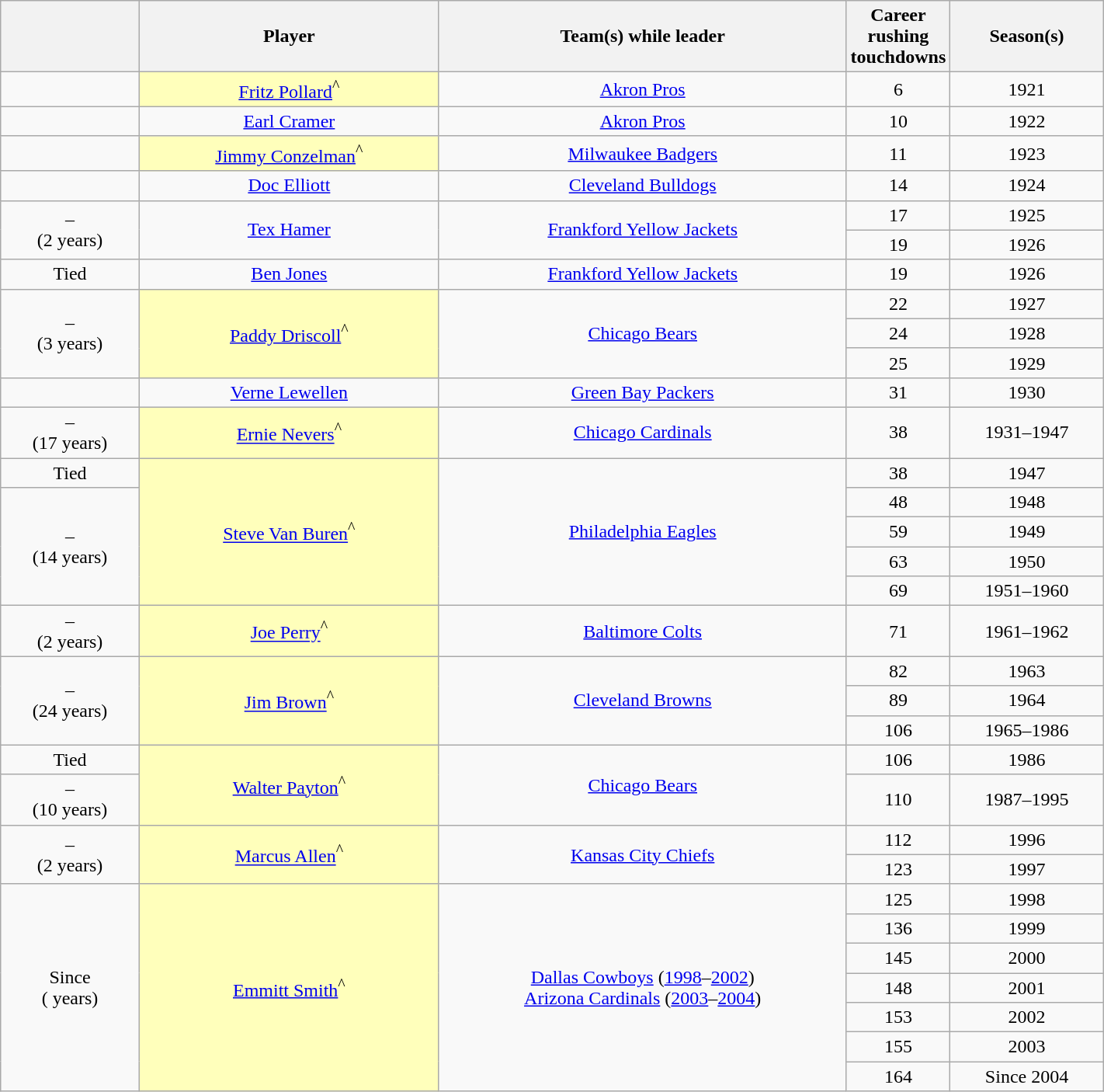<table class="wikitable"  style="text-align:center; width:75%;">
<tr>
<th></th>
<th style="width: 250px;">Player</th>
<th>Team(s) while leader</th>
<th style="width: 80px;">Career rushing touchdowns</th>
<th>Season(s)</th>
</tr>
<tr>
<td></td>
<td style="background:#ffb;"><a href='#'>Fritz Pollard</a><sup>^</sup> </td>
<td><a href='#'>Akron Pros</a></td>
<td>6</td>
<td>1921</td>
</tr>
<tr>
<td></td>
<td><a href='#'>Earl Cramer</a></td>
<td><a href='#'>Akron Pros</a></td>
<td>10</td>
<td>1922</td>
</tr>
<tr>
<td></td>
<td style="background:#ffb;"><a href='#'>Jimmy Conzelman</a><sup>^</sup> </td>
<td><a href='#'>Milwaukee Badgers</a></td>
<td>11</td>
<td>1923</td>
</tr>
<tr>
<td></td>
<td><a href='#'>Doc Elliott</a></td>
<td><a href='#'>Cleveland Bulldogs</a></td>
<td>14</td>
<td>1924</td>
</tr>
<tr>
<td rowspan=2>–<br>(2 years)</td>
<td rowspan=2><a href='#'>Tex Hamer</a></td>
<td rowspan=2><a href='#'>Frankford Yellow Jackets</a></td>
<td>17</td>
<td>1925</td>
</tr>
<tr>
<td>19</td>
<td>1926</td>
</tr>
<tr>
<td>Tied  </td>
<td><a href='#'>Ben Jones</a></td>
<td><a href='#'>Frankford Yellow Jackets</a></td>
<td>19</td>
<td>1926</td>
</tr>
<tr>
<td rowspan=3>–<br>(3 years)</td>
<td style="background:#ffb;" rowspan=3><a href='#'>Paddy Driscoll</a><sup>^</sup> </td>
<td rowspan=3><a href='#'>Chicago Bears</a></td>
<td>22</td>
<td>1927</td>
</tr>
<tr>
<td>24</td>
<td>1928</td>
</tr>
<tr>
<td>25</td>
<td>1929</td>
</tr>
<tr>
<td></td>
<td><a href='#'>Verne Lewellen</a></td>
<td><a href='#'>Green Bay Packers</a></td>
<td>31</td>
<td>1930</td>
</tr>
<tr>
<td>–<br>(17 years)</td>
<td style="background:#ffb;"><a href='#'>Ernie Nevers</a><sup>^</sup> </td>
<td><a href='#'>Chicago Cardinals</a></td>
<td>38</td>
<td>1931–1947</td>
</tr>
<tr>
<td>Tied </td>
<td style="background:#ffb;" rowspan=5><a href='#'>Steve Van Buren</a><sup>^</sup> </td>
<td rowspan=5><a href='#'>Philadelphia Eagles</a></td>
<td>38</td>
<td>1947</td>
</tr>
<tr>
<td rowspan=4>–<br>(14 years)</td>
<td>48</td>
<td>1948</td>
</tr>
<tr>
<td>59</td>
<td>1949</td>
</tr>
<tr>
<td>63</td>
<td>1950</td>
</tr>
<tr>
<td>69</td>
<td>1951–1960</td>
</tr>
<tr>
<td>–<br>(2 years)</td>
<td style="background:#ffb;"><a href='#'>Joe Perry</a><sup>^</sup> </td>
<td><a href='#'>Baltimore Colts</a></td>
<td>71</td>
<td>1961–1962</td>
</tr>
<tr>
<td rowspan=3>–<br>(24 years)</td>
<td style="background:#ffb;" rowspan=3><a href='#'>Jim Brown</a><sup>^</sup> </td>
<td rowspan=3><a href='#'>Cleveland Browns</a></td>
<td>82</td>
<td>1963</td>
</tr>
<tr>
<td>89</td>
<td>1964</td>
</tr>
<tr>
<td>106</td>
<td>1965–1986</td>
</tr>
<tr>
<td>Tied </td>
<td style="background:#ffb;" rowspan=2><a href='#'>Walter Payton</a><sup>^</sup> </td>
<td rowspan=2><a href='#'>Chicago Bears</a></td>
<td>106</td>
<td>1986</td>
</tr>
<tr>
<td>–<br>(10 years)</td>
<td>110</td>
<td>1987–1995</td>
</tr>
<tr>
<td rowspan=2>–<br>(2 years)</td>
<td style="background:#ffb;" rowspan=2><a href='#'>Marcus Allen</a><sup>^</sup> </td>
<td rowspan=2><a href='#'>Kansas City Chiefs</a></td>
<td>112</td>
<td>1996</td>
</tr>
<tr>
<td>123</td>
<td>1997</td>
</tr>
<tr>
<td rowspan=7>Since <br>( years)</td>
<td style="background:#ffb;" rowspan=7><a href='#'>Emmitt Smith</a><sup>^</sup>  </td>
<td rowspan=7><a href='#'>Dallas Cowboys</a> (<a href='#'>1998</a>–<a href='#'>2002</a>)<br><a href='#'>Arizona Cardinals</a> (<a href='#'>2003</a>–<a href='#'>2004</a>)</td>
<td>125</td>
<td>1998</td>
</tr>
<tr>
<td>136</td>
<td>1999</td>
</tr>
<tr>
<td>145</td>
<td>2000</td>
</tr>
<tr>
<td>148</td>
<td>2001</td>
</tr>
<tr>
<td>153</td>
<td>2002</td>
</tr>
<tr>
<td>155</td>
<td>2003</td>
</tr>
<tr>
<td>164</td>
<td>Since 2004</td>
</tr>
</table>
